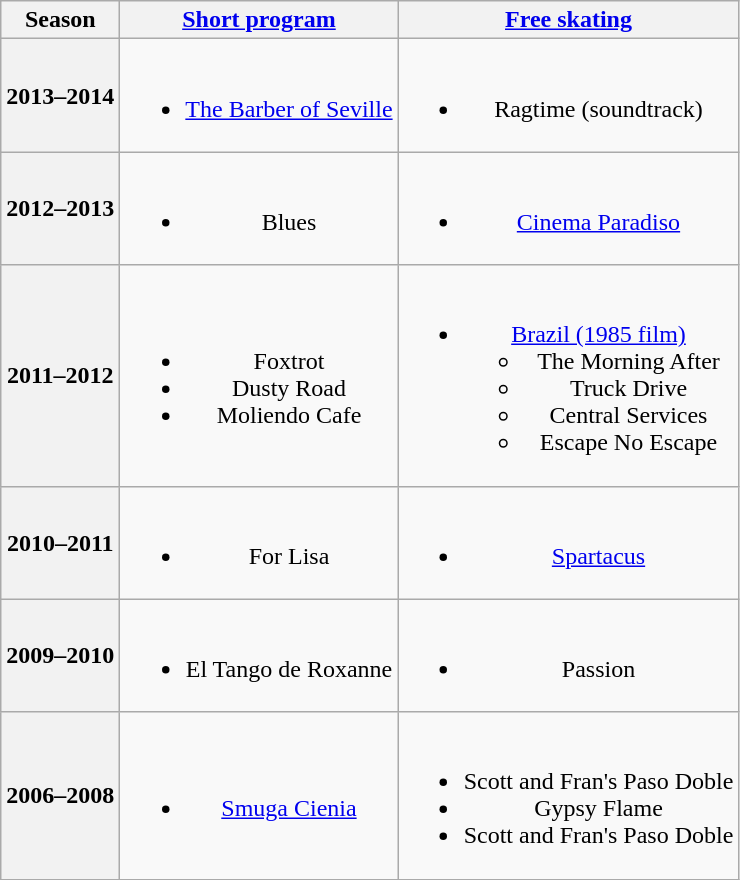<table class="wikitable" style="text-align:center">
<tr>
<th>Season</th>
<th><a href='#'>Short program</a></th>
<th><a href='#'>Free skating</a></th>
</tr>
<tr>
<th>2013–2014 <br> </th>
<td><br><ul><li><a href='#'>The Barber of Seville</a> <br></li></ul></td>
<td><br><ul><li>Ragtime (soundtrack) <br></li></ul></td>
</tr>
<tr>
<th>2012–2013 <br> </th>
<td><br><ul><li>Blues</li></ul></td>
<td><br><ul><li><a href='#'>Cinema Paradiso</a> <br></li></ul></td>
</tr>
<tr>
<th>2011–2012 <br> </th>
<td><br><ul><li>Foxtrot <br></li><li>Dusty Road <br></li><li>Moliendo Cafe <br></li></ul></td>
<td><br><ul><li><a href='#'>Brazil (1985 film)</a> <br><ul><li>The Morning After</li><li>Truck Drive</li><li>Central Services</li><li>Escape No Escape</li></ul></li></ul></td>
</tr>
<tr>
<th>2010–2011 <br> </th>
<td><br><ul><li>For Lisa <br></li></ul></td>
<td><br><ul><li><a href='#'>Spartacus</a> <br></li></ul></td>
</tr>
<tr>
<th>2009–2010 <br> </th>
<td><br><ul><li>El Tango de Roxanne <br></li></ul></td>
<td><br><ul><li>Passion <br></li></ul></td>
</tr>
<tr>
<th>2006–2008 <br> </th>
<td><br><ul><li><a href='#'>Smuga Cienia</a> <br></li></ul></td>
<td><br><ul><li>Scott and Fran's Paso Doble <br></li><li>Gypsy Flame <br></li><li>Scott and Fran's Paso Doble</li></ul></td>
</tr>
</table>
